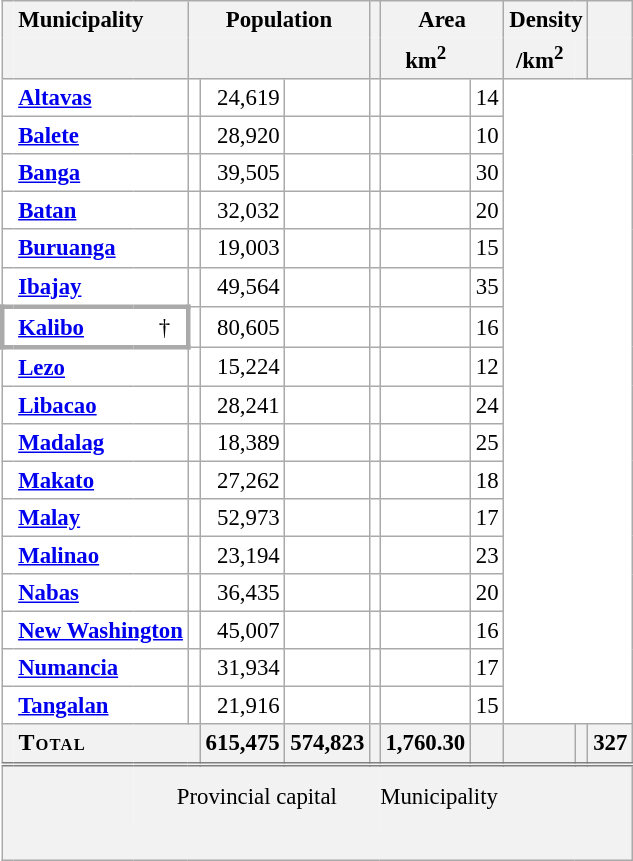<table class="wikitable sortable" style="table-layout:fixed;text-align:right;background-color:white;font-size:95%;border-collapse:collapse;">
<tr>
<th scope="col" style="border-width:thin 0 0 thin;" class="unsortable" rowspan="2"></th>
<th scope="col" style="border-width:thin 0 0 0;text-align:left;padding-right:1.5em;" class="unsortable" colspan="2">Municipality</th>
<th scope="col" style="border-bottom:0;text-align:center;" class="unsortable" colspan="3">Population</th>
<th scope="col" style="border-bottom:0;text-align:center;" class="unsortable"></th>
<th scope="col" style="border-bottom:0;text-align:center;" class="unsortable" colspan="2">Area</th>
<th scope="col" style="border-bottom:0;text-align:center;" class="unsortable" colspan="2">Density</th>
<th scope="col" style="border-bottom:0;text-align:center;" class="unsortable"></th>
</tr>
<tr>
<th style="border-width:0 thin thin 0;" colspan="2"></th>
<th style="border-width:0 0 thin thin;text-align:center;" colspan="2"></th>
<th style="border-width:0 thin thin 0;text-align:center;"></th>
<th style="border-top:0;"></th>
<th style="border-width:0 0 thin thin;text-align:center;">km<sup>2</sup></th>
<th style="border-width:0 thin thin 0;text-align:center;" class="unsortable"></th>
<th style="border-width:0 0 thin thin;text-align:center;">/km<sup>2</sup></th>
<th style="border-width:0 thin thin 0;text-align:center;" class="unsortable"></th>
<th style="border-top:0;"></th>
</tr>
<tr>
<th scope="row" style="border-right:0;background-color:initial;"></th>
<td colspan="2" style="text-align:left;font-weight:bold;border-left:0;"><a href='#'>Altavas</a></td>
<td></td>
<td>24,619</td>
<td></td>
<td></td>
<td></td>
<td style="text-align:center;">14</td>
</tr>
<tr>
<th scope="row" style="border-right:0;background-color:initial;"></th>
<td colspan="2" style="text-align:left;font-weight:bold;border-left:0;"><a href='#'>Balete</a></td>
<td></td>
<td>28,920</td>
<td></td>
<td></td>
<td></td>
<td style="text-align:center;">10</td>
</tr>
<tr>
<th scope="row" style="border-right:0;background-color:initial;"></th>
<td colspan="2" style="text-align:left;font-weight:bold;border-left:0;"><a href='#'>Banga</a></td>
<td></td>
<td>39,505</td>
<td></td>
<td></td>
<td></td>
<td style="text-align:center;">30</td>
</tr>
<tr>
<th scope="row" style="border-right:0;background-color:initial;"></th>
<td colspan="2" style="text-align:left;font-weight:bold;border-left:0;"><a href='#'>Batan</a></td>
<td></td>
<td>32,032</td>
<td></td>
<td></td>
<td></td>
<td style="text-align:center;">20</td>
</tr>
<tr>
<th scope="row" style="border-right:0;background-color:initial;"></th>
<td colspan="2" style="text-align:left;font-weight:bold;border-left:0;"><a href='#'>Buruanga</a></td>
<td></td>
<td>19,003</td>
<td></td>
<td></td>
<td></td>
<td style="text-align:center;">15</td>
</tr>
<tr>
<th scope="row" style="border-right:0;background-color:initial;"></th>
<td colspan="2" style="text-align:left;font-weight:bold;border-left:0;"><a href='#'>Ibajay</a></td>
<td></td>
<td>49,564</td>
<td></td>
<td></td>
<td></td>
<td style="text-align:center;">35</td>
</tr>
<tr>
<th scope="row" style="border-width:medium 0 medium medium;background-color:initial;"></th>
<td style="text-align:left;font-weight:bold;border-width:medium 0 medium;"><a href='#'>Kalibo</a></td>
<td style="border-width:medium medium medium 0;padding-right:0.7em;">†</td>
<td></td>
<td>80,605</td>
<td></td>
<td></td>
<td></td>
<td style="text-align:center;">16</td>
</tr>
<tr>
<th scope="row" style="border-right:0;background-color:initial;"></th>
<td colspan="2" style="text-align:left;font-weight:bold;border-left:0;"><a href='#'>Lezo</a></td>
<td></td>
<td>15,224</td>
<td></td>
<td></td>
<td></td>
<td style="text-align:center;">12</td>
</tr>
<tr>
<th scope="row" style="border-right:0;background-color:initial;"></th>
<td colspan="2" style="text-align:left;font-weight:bold;border-left:0;"><a href='#'>Libacao</a></td>
<td></td>
<td>28,241</td>
<td></td>
<td></td>
<td></td>
<td style="text-align:center;">24</td>
</tr>
<tr>
<th scope="row" style="border-right:0;background-color:initial;"></th>
<td colspan="2" style="text-align:left;font-weight:bold;border-left:0;"><a href='#'>Madalag</a></td>
<td></td>
<td>18,389</td>
<td></td>
<td></td>
<td></td>
<td style="text-align:center;">25</td>
</tr>
<tr>
<th scope="row" style="border-right:0;background-color:initial;"></th>
<td colspan="2" style="text-align:left;font-weight:bold;border-left:0;"><a href='#'>Makato</a></td>
<td></td>
<td>27,262</td>
<td></td>
<td></td>
<td></td>
<td style="text-align:center;">18</td>
</tr>
<tr>
<th scope="row" style="border-right:0;background-color:initial;"></th>
<td colspan="2" style="text-align:left;font-weight:bold;border-left:0;"><a href='#'>Malay</a></td>
<td></td>
<td>52,973</td>
<td></td>
<td></td>
<td></td>
<td style="text-align:center;">17</td>
</tr>
<tr>
<th scope="row" style="border-right:0;background-color:initial;"></th>
<td colspan="2" style="text-align:left;font-weight:bold;border-left:0;"><a href='#'>Malinao</a></td>
<td></td>
<td>23,194</td>
<td></td>
<td></td>
<td></td>
<td style="text-align:center;">23</td>
</tr>
<tr>
<th scope="row" style="border-right:0;background-color:initial;"></th>
<td colspan="2" style="text-align:left;font-weight:bold;border-left:0;"><a href='#'>Nabas</a></td>
<td></td>
<td>36,435</td>
<td></td>
<td></td>
<td></td>
<td style="text-align:center;">20</td>
</tr>
<tr>
<th scope="row" style="border-right:0;background-color:initial;"></th>
<td colspan="2" style="text-align:left;font-weight:bold;border-left:0;"><a href='#'>New Washington</a></td>
<td></td>
<td>45,007</td>
<td></td>
<td></td>
<td></td>
<td style="text-align:center;">16</td>
</tr>
<tr>
<th scope="row" style="border-right:0;background-color:initial;"></th>
<td colspan="2" style="text-align:left;font-weight:bold;border-left:0;"><a href='#'>Numancia</a></td>
<td></td>
<td>31,934</td>
<td></td>
<td></td>
<td></td>
<td style="text-align:center;">17</td>
</tr>
<tr>
<th scope="row" style="border-right:0;background-color:initial;"></th>
<td colspan="2" style="text-align:left;font-weight:bold;border-left:0;"><a href='#'>Tangalan</a></td>
<td></td>
<td>21,916</td>
<td></td>
<td></td>
<td></td>
<td style="text-align:center;">15</td>
</tr>
<tr class="sortbottom">
<th scope="row" style="border-right:0;"></th>
<th colspan="3" style="border-left:0;text-align:left;font-size:medium;font-variant:small-caps;letter-spacing:0.05em;">Total</th>
<th style="text-align:right;">615,475</th>
<th style="text-align:right;">574,823</th>
<th style="text-align:right;"></th>
<th style="text-align:right;">1,760.30</th>
<th></th>
<th style="text-align:right;"></th>
<th style="text-align:right;"></th>
<th style="text-align:center;">327</th>
</tr>
<tr class="sortbottom" style="background-color:#F2F2F2;line-height:1.3em;border-top:double grey;">
<td colspan="2" style="border-width:thin 0 0 thin;"></td>
<td colspan="5" style="border-width:thin 0 0 0;text-align:center;padding:0.7em 0;">Provincial capital</td>
<td colspan="6" style="border-width:thin 0 0 0;text-align:left;padding:0.7em 0;">Municipality</td>
</tr>
<tr class="sortbottom" style="background-color:#F2F2F2;line-height:1.3em;font-size:110%;">
<td colspan="13" style="border-top:0;padding:0 12em;"><br></td>
</tr>
</table>
